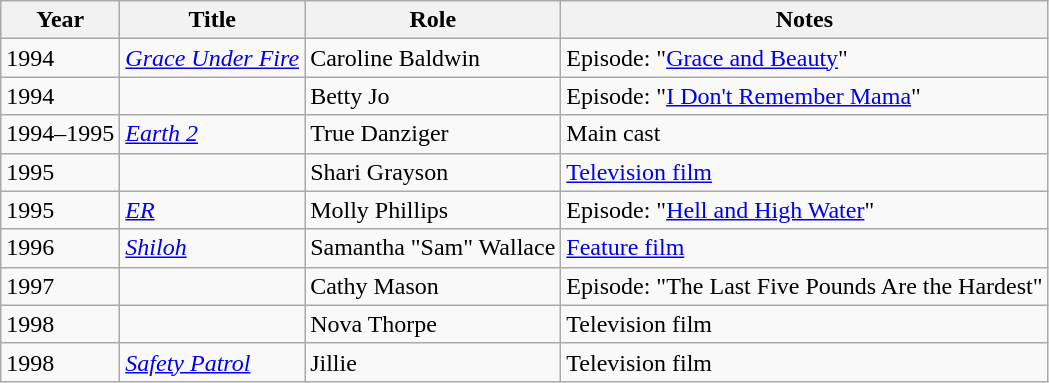<table class="wikitable sortable">
<tr>
<th>Year</th>
<th>Title</th>
<th>Role</th>
<th class="unsortable">Notes</th>
</tr>
<tr>
<td>1994</td>
<td><em><a href='#'>Grace Under Fire</a></em></td>
<td>Caroline Baldwin</td>
<td>Episode: "<a href='#'>Grace and Beauty</a>"</td>
</tr>
<tr>
<td>1994</td>
<td><em></em></td>
<td>Betty Jo</td>
<td>Episode: "<a href='#'>I Don't Remember Mama</a>"</td>
</tr>
<tr>
<td>1994–1995</td>
<td><em><a href='#'>Earth 2</a></em></td>
<td>True Danziger</td>
<td>Main cast</td>
</tr>
<tr>
<td>1995</td>
<td><em></em></td>
<td>Shari Grayson</td>
<td><a href='#'>Television film</a></td>
</tr>
<tr>
<td>1995</td>
<td><em><a href='#'>ER</a></em></td>
<td>Molly Phillips</td>
<td>Episode: "<a href='#'>Hell and High Water</a>"</td>
</tr>
<tr>
<td>1996</td>
<td><em><a href='#'>Shiloh</a></em></td>
<td>Samantha "Sam" Wallace</td>
<td><a href='#'>Feature film</a></td>
</tr>
<tr>
<td>1997</td>
<td><em></em></td>
<td>Cathy Mason</td>
<td>Episode: "The Last Five Pounds Are the Hardest"</td>
</tr>
<tr>
<td>1998</td>
<td><em></em></td>
<td>Nova Thorpe</td>
<td>Television film</td>
</tr>
<tr>
<td>1998</td>
<td><em><a href='#'>Safety Patrol</a></em></td>
<td>Jillie</td>
<td>Television film</td>
</tr>
</table>
